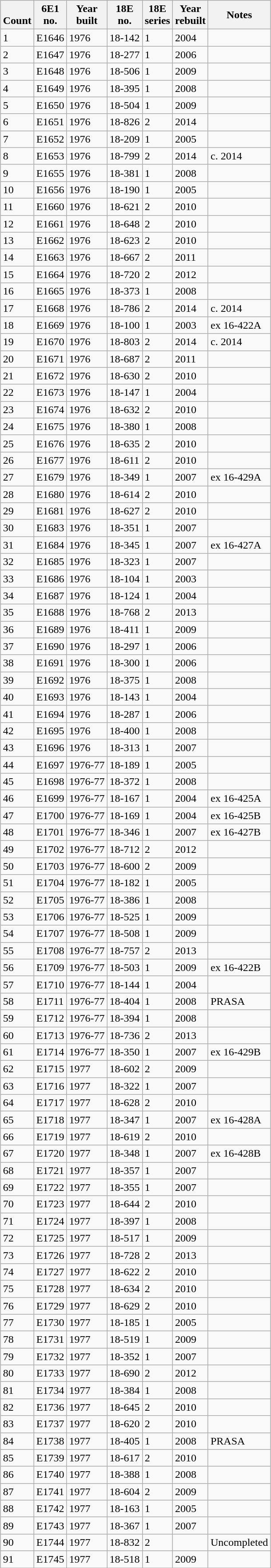<table class="wikitable collapsible collapsed sortable" style="margin:0.5em auto; font-size:100%;">
<tr>
<th><br>Count</th>
<th>6E1<br>no.</th>
<th>Year<br>built</th>
<th>18E<br>no.</th>
<th>18E<br>series</th>
<th>Year<br>rebuilt</th>
<th>Notes</th>
</tr>
<tr>
<td>1</td>
<td>E1646</td>
<td>1976</td>
<td>18-142</td>
<td>1</td>
<td>2004</td>
<td></td>
</tr>
<tr>
<td>2</td>
<td>E1647</td>
<td>1976</td>
<td>18-277</td>
<td>1</td>
<td>2006</td>
<td></td>
</tr>
<tr>
<td>3</td>
<td>E1648</td>
<td>1976</td>
<td>18-506</td>
<td>1</td>
<td>2009</td>
<td></td>
</tr>
<tr>
<td>4</td>
<td>E1649</td>
<td>1976</td>
<td>18-395</td>
<td>1</td>
<td>2008</td>
<td></td>
</tr>
<tr>
<td>5</td>
<td>E1650</td>
<td>1976</td>
<td>18-504</td>
<td>1</td>
<td>2009</td>
<td></td>
</tr>
<tr>
<td>6</td>
<td>E1651</td>
<td>1976</td>
<td>18-826</td>
<td>2</td>
<td>2014</td>
<td></td>
</tr>
<tr>
<td>7</td>
<td>E1652</td>
<td>1976</td>
<td>18-209</td>
<td>1</td>
<td>2005</td>
<td></td>
</tr>
<tr>
<td>8</td>
<td>E1653</td>
<td>1976</td>
<td>18-799</td>
<td>2</td>
<td>2014</td>
<td>c. 2014</td>
</tr>
<tr>
<td>9</td>
<td>E1655</td>
<td>1976</td>
<td>18-381</td>
<td>1</td>
<td>2008</td>
<td></td>
</tr>
<tr>
<td>10</td>
<td>E1656</td>
<td>1976</td>
<td>18-190</td>
<td>1</td>
<td>2005</td>
<td></td>
</tr>
<tr>
<td>11</td>
<td>E1660</td>
<td>1976</td>
<td>18-621</td>
<td>2</td>
<td>2010</td>
<td></td>
</tr>
<tr>
<td>12</td>
<td>E1661</td>
<td>1976</td>
<td>18-648</td>
<td>2</td>
<td>2010</td>
<td></td>
</tr>
<tr>
<td>13</td>
<td>E1662</td>
<td>1976</td>
<td>18-623</td>
<td>2</td>
<td>2010</td>
<td></td>
</tr>
<tr>
<td>14</td>
<td>E1663</td>
<td>1976</td>
<td>18-667</td>
<td>2</td>
<td>2011</td>
<td></td>
</tr>
<tr>
<td>15</td>
<td>E1664</td>
<td>1976</td>
<td>18-720</td>
<td>2</td>
<td>2012</td>
<td></td>
</tr>
<tr>
<td>16</td>
<td>E1665</td>
<td>1976</td>
<td>18-373</td>
<td>1</td>
<td>2008</td>
<td></td>
</tr>
<tr>
<td>17</td>
<td>E1668</td>
<td>1976</td>
<td>18-786</td>
<td>2</td>
<td>2014</td>
<td>c. 2014</td>
</tr>
<tr>
<td>18</td>
<td>E1669</td>
<td>1976</td>
<td>18-100</td>
<td>1</td>
<td>2003</td>
<td>ex 16-422A</td>
</tr>
<tr>
<td>19</td>
<td>E1670</td>
<td>1976</td>
<td>18-803</td>
<td>2</td>
<td>2014</td>
<td>c. 2014</td>
</tr>
<tr>
<td>20</td>
<td>E1671</td>
<td>1976</td>
<td>18-687</td>
<td>2</td>
<td>2011</td>
<td></td>
</tr>
<tr>
<td>21</td>
<td>E1672</td>
<td>1976</td>
<td>18-630</td>
<td>2</td>
<td>2010</td>
<td></td>
</tr>
<tr>
<td>22</td>
<td>E1673</td>
<td>1976</td>
<td>18-147</td>
<td>1</td>
<td>2004</td>
<td></td>
</tr>
<tr>
<td>23</td>
<td>E1674</td>
<td>1976</td>
<td>18-632</td>
<td>2</td>
<td>2010</td>
<td></td>
</tr>
<tr>
<td>24</td>
<td>E1675</td>
<td>1976</td>
<td>18-380</td>
<td>1</td>
<td>2008</td>
<td></td>
</tr>
<tr>
<td>25</td>
<td>E1676</td>
<td>1976</td>
<td>18-635</td>
<td>2</td>
<td>2010</td>
<td></td>
</tr>
<tr>
<td>26</td>
<td>E1677</td>
<td>1976</td>
<td>18-611</td>
<td>2</td>
<td>2010</td>
<td></td>
</tr>
<tr>
<td>27</td>
<td>E1679</td>
<td>1976</td>
<td>18-349</td>
<td>1</td>
<td>2007</td>
<td>ex 16-429A</td>
</tr>
<tr>
<td>28</td>
<td>E1680</td>
<td>1976</td>
<td>18-614</td>
<td>2</td>
<td>2010</td>
<td></td>
</tr>
<tr>
<td>29</td>
<td>E1681</td>
<td>1976</td>
<td>18-627</td>
<td>2</td>
<td>2010</td>
<td></td>
</tr>
<tr>
<td>30</td>
<td>E1683</td>
<td>1976</td>
<td>18-351</td>
<td>1</td>
<td>2007</td>
<td></td>
</tr>
<tr>
<td>31</td>
<td>E1684</td>
<td>1976</td>
<td>18-345</td>
<td>1</td>
<td>2007</td>
<td>ex 16-427A</td>
</tr>
<tr>
<td>32</td>
<td>E1685</td>
<td>1976</td>
<td>18-323</td>
<td>1</td>
<td>2007</td>
<td></td>
</tr>
<tr>
<td>33</td>
<td>E1686</td>
<td>1976</td>
<td>18-104</td>
<td>1</td>
<td>2003</td>
<td></td>
</tr>
<tr>
<td>34</td>
<td>E1687</td>
<td>1976</td>
<td>18-124</td>
<td>1</td>
<td>2004</td>
<td></td>
</tr>
<tr>
<td>35</td>
<td>E1688</td>
<td>1976</td>
<td>18-768</td>
<td>2</td>
<td>2013</td>
<td></td>
</tr>
<tr>
<td>36</td>
<td>E1689</td>
<td>1976</td>
<td>18-411</td>
<td>1</td>
<td>2009</td>
<td></td>
</tr>
<tr>
<td>37</td>
<td>E1690</td>
<td>1976</td>
<td>18-297</td>
<td>1</td>
<td>2006</td>
<td></td>
</tr>
<tr>
<td>38</td>
<td>E1691</td>
<td>1976</td>
<td>18-300</td>
<td>1</td>
<td>2006</td>
<td></td>
</tr>
<tr>
<td>39</td>
<td>E1692</td>
<td>1976</td>
<td>18-375</td>
<td>1</td>
<td>2008</td>
<td></td>
</tr>
<tr>
<td>40</td>
<td>E1693</td>
<td>1976</td>
<td>18-143</td>
<td>1</td>
<td>2004</td>
<td></td>
</tr>
<tr>
<td>41</td>
<td>E1694</td>
<td>1976</td>
<td>18-287</td>
<td>1</td>
<td>2006</td>
<td></td>
</tr>
<tr>
<td>42</td>
<td>E1695</td>
<td>1976</td>
<td>18-400</td>
<td>1</td>
<td>2008</td>
<td></td>
</tr>
<tr>
<td>43</td>
<td>E1696</td>
<td>1976</td>
<td>18-313</td>
<td>1</td>
<td>2007</td>
<td></td>
</tr>
<tr>
<td>44</td>
<td>E1697</td>
<td>1976-77</td>
<td>18-189</td>
<td>1</td>
<td>2005</td>
<td></td>
</tr>
<tr>
<td>45</td>
<td>E1698</td>
<td>1976-77</td>
<td>18-372</td>
<td>1</td>
<td>2008</td>
<td></td>
</tr>
<tr>
<td>46</td>
<td>E1699</td>
<td>1976-77</td>
<td>18-167</td>
<td>1</td>
<td>2004</td>
<td>ex 16-425A</td>
</tr>
<tr>
<td>47</td>
<td>E1700</td>
<td>1976-77</td>
<td>18-169</td>
<td>1</td>
<td>2004</td>
<td>ex 16-425B</td>
</tr>
<tr>
<td>48</td>
<td>E1701</td>
<td>1976-77</td>
<td>18-346</td>
<td>1</td>
<td>2007</td>
<td>ex 16-427B</td>
</tr>
<tr>
<td>49</td>
<td>E1702</td>
<td>1976-77</td>
<td>18-712</td>
<td>2</td>
<td>2012</td>
<td></td>
</tr>
<tr>
<td>50</td>
<td>E1703</td>
<td>1976-77</td>
<td>18-600</td>
<td>2</td>
<td>2009</td>
<td></td>
</tr>
<tr>
<td>51</td>
<td>E1704</td>
<td>1976-77</td>
<td>18-182</td>
<td>1</td>
<td>2005</td>
<td></td>
</tr>
<tr>
<td>52</td>
<td>E1705</td>
<td>1976-77</td>
<td>18-386</td>
<td>1</td>
<td>2008</td>
<td></td>
</tr>
<tr>
<td>53</td>
<td>E1706</td>
<td>1976-77</td>
<td>18-525</td>
<td>1</td>
<td>2009</td>
<td></td>
</tr>
<tr>
<td>54</td>
<td>E1707</td>
<td>1976-77</td>
<td>18-508</td>
<td>1</td>
<td>2009</td>
<td></td>
</tr>
<tr>
<td>55</td>
<td>E1708</td>
<td>1976-77</td>
<td>18-757</td>
<td>2</td>
<td>2013</td>
<td></td>
</tr>
<tr>
<td>56</td>
<td>E1709</td>
<td>1976-77</td>
<td>18-503</td>
<td>1</td>
<td>2009</td>
<td>ex 16-422B</td>
</tr>
<tr>
<td>57</td>
<td>E1710</td>
<td>1976-77</td>
<td>18-144</td>
<td>1</td>
<td>2004</td>
<td></td>
</tr>
<tr>
<td>58</td>
<td>E1711</td>
<td>1976-77</td>
<td>18-404</td>
<td>1</td>
<td>2008</td>
<td>PRASA</td>
</tr>
<tr>
<td>59</td>
<td>E1712</td>
<td>1976-77</td>
<td>18-394</td>
<td>1</td>
<td>2008</td>
<td></td>
</tr>
<tr>
<td>60</td>
<td>E1713</td>
<td>1976-77</td>
<td>18-736</td>
<td>2</td>
<td>2013</td>
<td></td>
</tr>
<tr>
<td>61</td>
<td>E1714</td>
<td>1976-77</td>
<td>18-350</td>
<td>1</td>
<td>2007</td>
<td>ex 16-429B</td>
</tr>
<tr>
<td>62</td>
<td>E1715</td>
<td>1977</td>
<td>18-602</td>
<td>2</td>
<td>2009</td>
<td></td>
</tr>
<tr>
<td>63</td>
<td>E1716</td>
<td>1977</td>
<td>18-322</td>
<td>1</td>
<td>2007</td>
<td></td>
</tr>
<tr>
<td>64</td>
<td>E1717</td>
<td>1977</td>
<td>18-628</td>
<td>2</td>
<td>2010</td>
<td></td>
</tr>
<tr>
<td>65</td>
<td>E1718</td>
<td>1977</td>
<td>18-347</td>
<td>1</td>
<td>2007</td>
<td>ex 16-428A</td>
</tr>
<tr>
<td>66</td>
<td>E1719</td>
<td>1977</td>
<td>18-619</td>
<td>2</td>
<td>2010</td>
<td></td>
</tr>
<tr>
<td>67</td>
<td>E1720</td>
<td>1977</td>
<td>18-348</td>
<td>1</td>
<td>2007</td>
<td>ex 16-428B</td>
</tr>
<tr>
<td>68</td>
<td>E1721</td>
<td>1977</td>
<td>18-357</td>
<td>1</td>
<td>2007</td>
<td></td>
</tr>
<tr>
<td>69</td>
<td>E1722</td>
<td>1977</td>
<td>18-355</td>
<td>1</td>
<td>2007</td>
<td></td>
</tr>
<tr>
<td>70</td>
<td>E1723</td>
<td>1977</td>
<td>18-644</td>
<td>2</td>
<td>2010</td>
<td></td>
</tr>
<tr>
<td>71</td>
<td>E1724</td>
<td>1977</td>
<td>18-397</td>
<td>1</td>
<td>2008</td>
<td></td>
</tr>
<tr>
<td>72</td>
<td>E1725</td>
<td>1977</td>
<td>18-517</td>
<td>1</td>
<td>2009</td>
<td></td>
</tr>
<tr>
<td>73</td>
<td>E1726</td>
<td>1977</td>
<td>18-728</td>
<td>2</td>
<td>2013</td>
<td></td>
</tr>
<tr>
<td>74</td>
<td>E1727</td>
<td>1977</td>
<td>18-622</td>
<td>2</td>
<td>2010</td>
<td></td>
</tr>
<tr>
<td>75</td>
<td>E1728</td>
<td>1977</td>
<td>18-634</td>
<td>2</td>
<td>2010</td>
<td></td>
</tr>
<tr>
<td>76</td>
<td>E1729</td>
<td>1977</td>
<td>18-629</td>
<td>2</td>
<td>2010</td>
<td></td>
</tr>
<tr>
<td>77</td>
<td>E1730</td>
<td>1977</td>
<td>18-185</td>
<td>1</td>
<td>2005</td>
<td></td>
</tr>
<tr>
<td>78</td>
<td>E1731</td>
<td>1977</td>
<td>18-519</td>
<td>1</td>
<td>2009</td>
<td></td>
</tr>
<tr>
<td>79</td>
<td>E1732</td>
<td>1977</td>
<td>18-352</td>
<td>1</td>
<td>2007</td>
<td></td>
</tr>
<tr>
<td>80</td>
<td>E1733</td>
<td>1977</td>
<td>18-690</td>
<td>2</td>
<td>2012</td>
<td></td>
</tr>
<tr>
<td>81</td>
<td>E1734</td>
<td>1977</td>
<td>18-384</td>
<td>1</td>
<td>2008</td>
<td></td>
</tr>
<tr>
<td>82</td>
<td>E1736</td>
<td>1977</td>
<td>18-645</td>
<td>2</td>
<td>2010</td>
<td></td>
</tr>
<tr>
<td>83</td>
<td>E1737</td>
<td>1977</td>
<td>18-620</td>
<td>2</td>
<td>2010</td>
<td></td>
</tr>
<tr>
<td>84</td>
<td>E1738</td>
<td>1977</td>
<td>18-405</td>
<td>1</td>
<td>2008</td>
<td>PRASA</td>
</tr>
<tr>
<td>85</td>
<td>E1739</td>
<td>1977</td>
<td>18-617</td>
<td>2</td>
<td>2010</td>
<td></td>
</tr>
<tr>
<td>86</td>
<td>E1740</td>
<td>1977</td>
<td>18-388</td>
<td>1</td>
<td>2008</td>
<td></td>
</tr>
<tr>
<td>87</td>
<td>E1741</td>
<td>1977</td>
<td>18-604</td>
<td>2</td>
<td>2009</td>
<td></td>
</tr>
<tr>
<td>88</td>
<td>E1742</td>
<td>1977</td>
<td>18-163</td>
<td>1</td>
<td>2005</td>
<td></td>
</tr>
<tr>
<td>89</td>
<td>E1743</td>
<td>1977</td>
<td>18-367</td>
<td>1</td>
<td>2007</td>
<td></td>
</tr>
<tr>
<td>90</td>
<td>E1744</td>
<td>1977</td>
<td>18-832</td>
<td>2</td>
<td></td>
<td>Uncompleted</td>
</tr>
<tr>
<td>91</td>
<td>E1745</td>
<td>1977</td>
<td>18-518</td>
<td>1</td>
<td>2009</td>
<td></td>
</tr>
<tr>
</tr>
</table>
